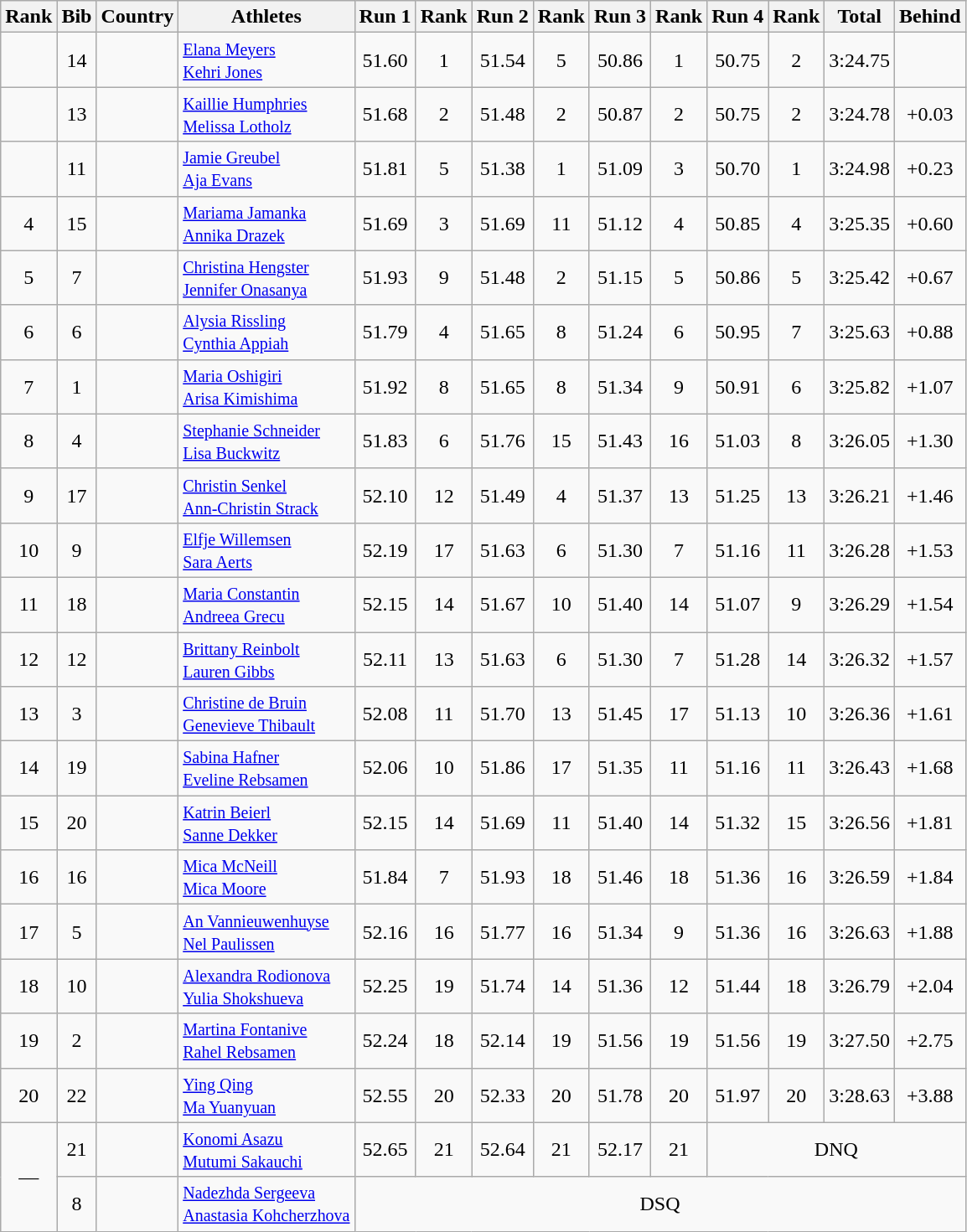<table class="wikitable sortable" style="text-align:center">
<tr>
<th>Rank</th>
<th>Bib</th>
<th>Country</th>
<th>Athletes</th>
<th>Run 1</th>
<th>Rank</th>
<th>Run 2</th>
<th>Rank</th>
<th>Run 3</th>
<th>Rank</th>
<th>Run 4</th>
<th>Rank</th>
<th>Total</th>
<th>Behind</th>
</tr>
<tr>
<td></td>
<td>14</td>
<td align=left></td>
<td align=left><small><a href='#'>Elana Meyers</a><br><a href='#'>Kehri Jones</a></small></td>
<td>51.60</td>
<td>1</td>
<td>51.54</td>
<td>5</td>
<td>50.86</td>
<td>1</td>
<td>50.75</td>
<td>2</td>
<td>3:24.75</td>
<td></td>
</tr>
<tr>
<td></td>
<td>13</td>
<td align=left></td>
<td align=left><small><a href='#'>Kaillie Humphries</a><br><a href='#'>Melissa Lotholz</a></small></td>
<td>51.68</td>
<td>2</td>
<td>51.48</td>
<td>2</td>
<td>50.87</td>
<td>2</td>
<td>50.75</td>
<td>2</td>
<td>3:24.78</td>
<td>+0.03</td>
</tr>
<tr>
<td></td>
<td>11</td>
<td align=left></td>
<td align=left><small><a href='#'>Jamie Greubel</a><br><a href='#'>Aja Evans</a></small></td>
<td>51.81</td>
<td>5</td>
<td>51.38</td>
<td>1</td>
<td>51.09</td>
<td>3</td>
<td>50.70</td>
<td>1</td>
<td>3:24.98</td>
<td>+0.23</td>
</tr>
<tr>
<td>4</td>
<td>15</td>
<td align=left></td>
<td align=left><small><a href='#'>Mariama Jamanka</a><br><a href='#'>Annika Drazek</a></small></td>
<td>51.69</td>
<td>3</td>
<td>51.69</td>
<td>11</td>
<td>51.12</td>
<td>4</td>
<td>50.85</td>
<td>4</td>
<td>3:25.35</td>
<td>+0.60</td>
</tr>
<tr>
<td>5</td>
<td>7</td>
<td align=left></td>
<td align=left><small><a href='#'>Christina Hengster</a><br><a href='#'>Jennifer Onasanya</a></small></td>
<td>51.93</td>
<td>9</td>
<td>51.48</td>
<td>2</td>
<td>51.15</td>
<td>5</td>
<td>50.86</td>
<td>5</td>
<td>3:25.42</td>
<td>+0.67</td>
</tr>
<tr>
<td>6</td>
<td>6</td>
<td align=left></td>
<td align=left><small><a href='#'>Alysia Rissling</a><br><a href='#'>Cynthia Appiah</a></small></td>
<td>51.79</td>
<td>4</td>
<td>51.65</td>
<td>8</td>
<td>51.24</td>
<td>6</td>
<td>50.95</td>
<td>7</td>
<td>3:25.63</td>
<td>+0.88</td>
</tr>
<tr>
<td>7</td>
<td>1</td>
<td align=left></td>
<td align=left><small><a href='#'>Maria Oshigiri</a><br><a href='#'>Arisa Kimishima</a></small></td>
<td>51.92</td>
<td>8</td>
<td>51.65</td>
<td>8</td>
<td>51.34</td>
<td>9</td>
<td>50.91</td>
<td>6</td>
<td>3:25.82</td>
<td>+1.07</td>
</tr>
<tr>
<td>8</td>
<td>4</td>
<td align=left></td>
<td align=left><small><a href='#'>Stephanie Schneider</a><br><a href='#'>Lisa Buckwitz</a></small></td>
<td>51.83</td>
<td>6</td>
<td>51.76</td>
<td>15</td>
<td>51.43</td>
<td>16</td>
<td>51.03</td>
<td>8</td>
<td>3:26.05</td>
<td>+1.30</td>
</tr>
<tr>
<td>9</td>
<td>17</td>
<td align=left></td>
<td align=left><small><a href='#'>Christin Senkel</a><br><a href='#'>Ann-Christin Strack</a></small></td>
<td>52.10</td>
<td>12</td>
<td>51.49</td>
<td>4</td>
<td>51.37</td>
<td>13</td>
<td>51.25</td>
<td>13</td>
<td>3:26.21</td>
<td>+1.46</td>
</tr>
<tr>
<td>10</td>
<td>9</td>
<td align=left></td>
<td align=left><small><a href='#'>Elfje Willemsen</a><br><a href='#'>Sara Aerts</a></small></td>
<td>52.19</td>
<td>17</td>
<td>51.63</td>
<td>6</td>
<td>51.30</td>
<td>7</td>
<td>51.16</td>
<td>11</td>
<td>3:26.28</td>
<td>+1.53</td>
</tr>
<tr>
<td>11</td>
<td>18</td>
<td align=left></td>
<td align=left><small><a href='#'>Maria Constantin</a><br><a href='#'>Andreea Grecu</a></small></td>
<td>52.15</td>
<td>14</td>
<td>51.67</td>
<td>10</td>
<td>51.40</td>
<td>14</td>
<td>51.07</td>
<td>9</td>
<td>3:26.29</td>
<td>+1.54</td>
</tr>
<tr>
<td>12</td>
<td>12</td>
<td align=left></td>
<td align=left><small><a href='#'>Brittany Reinbolt</a><br><a href='#'>Lauren Gibbs</a></small></td>
<td>52.11</td>
<td>13</td>
<td>51.63</td>
<td>6</td>
<td>51.30</td>
<td>7</td>
<td>51.28</td>
<td>14</td>
<td>3:26.32</td>
<td>+1.57</td>
</tr>
<tr>
<td>13</td>
<td>3</td>
<td align=left></td>
<td align=left><small><a href='#'>Christine de Bruin</a><br><a href='#'>Genevieve Thibault</a></small></td>
<td>52.08</td>
<td>11</td>
<td>51.70</td>
<td>13</td>
<td>51.45</td>
<td>17</td>
<td>51.13</td>
<td>10</td>
<td>3:26.36</td>
<td>+1.61</td>
</tr>
<tr>
<td>14</td>
<td>19</td>
<td align=left></td>
<td align=left><small><a href='#'>Sabina Hafner</a><br><a href='#'>Eveline Rebsamen</a></small></td>
<td>52.06</td>
<td>10</td>
<td>51.86</td>
<td>17</td>
<td>51.35</td>
<td>11</td>
<td>51.16</td>
<td>11</td>
<td>3:26.43</td>
<td>+1.68</td>
</tr>
<tr>
<td>15</td>
<td>20</td>
<td align=left></td>
<td align=left><small><a href='#'>Katrin Beierl</a><br><a href='#'>Sanne Dekker</a></small></td>
<td>52.15</td>
<td>14</td>
<td>51.69</td>
<td>11</td>
<td>51.40</td>
<td>14</td>
<td>51.32</td>
<td>15</td>
<td>3:26.56</td>
<td>+1.81</td>
</tr>
<tr>
<td>16</td>
<td>16</td>
<td align=left></td>
<td align=left><small><a href='#'>Mica McNeill</a><br><a href='#'>Mica Moore</a></small></td>
<td>51.84</td>
<td>7</td>
<td>51.93</td>
<td>18</td>
<td>51.46</td>
<td>18</td>
<td>51.36</td>
<td>16</td>
<td>3:26.59</td>
<td>+1.84</td>
</tr>
<tr>
<td>17</td>
<td>5</td>
<td align=left></td>
<td align=left><small><a href='#'>An Vannieuwenhuyse</a><br><a href='#'>Nel Paulissen</a></small></td>
<td>52.16</td>
<td>16</td>
<td>51.77</td>
<td>16</td>
<td>51.34</td>
<td>9</td>
<td>51.36</td>
<td>16</td>
<td>3:26.63</td>
<td>+1.88</td>
</tr>
<tr>
<td>18</td>
<td>10</td>
<td align=left></td>
<td align=left><small><a href='#'>Alexandra Rodionova</a><br><a href='#'>Yulia Shokshueva</a></small></td>
<td>52.25</td>
<td>19</td>
<td>51.74</td>
<td>14</td>
<td>51.36</td>
<td>12</td>
<td>51.44</td>
<td>18</td>
<td>3:26.79</td>
<td>+2.04</td>
</tr>
<tr>
<td>19</td>
<td>2</td>
<td align=left></td>
<td align=left><small><a href='#'>Martina Fontanive</a><br><a href='#'>Rahel Rebsamen</a></small></td>
<td>52.24</td>
<td>18</td>
<td>52.14</td>
<td>19</td>
<td>51.56</td>
<td>19</td>
<td>51.56</td>
<td>19</td>
<td>3:27.50</td>
<td>+2.75</td>
</tr>
<tr>
<td>20</td>
<td>22</td>
<td align=left></td>
<td align=left><small><a href='#'>Ying Qing</a><br><a href='#'>Ma Yuanyuan</a></small></td>
<td>52.55</td>
<td>20</td>
<td>52.33</td>
<td>20</td>
<td>51.78</td>
<td>20</td>
<td>51.97</td>
<td>20</td>
<td>3:28.63</td>
<td>+3.88</td>
</tr>
<tr>
<td rowspan=2>—</td>
<td>21</td>
<td align=left></td>
<td align=left><small><a href='#'>Konomi Asazu</a><br><a href='#'>Mutumi Sakauchi</a></small></td>
<td>52.65</td>
<td>21</td>
<td>52.64</td>
<td>21</td>
<td>52.17</td>
<td>21</td>
<td colspan=4>DNQ</td>
</tr>
<tr>
<td>8</td>
<td align=left></td>
<td align=left><small><a href='#'>Nadezhda Sergeeva</a><br><a href='#'>Anastasia Kohcherzhova</a></small></td>
<td colspan=11>DSQ</td>
</tr>
</table>
